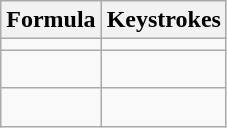<table class="wikitable" border="1">
<tr>
<th>Formula</th>
<th>Keystrokes</th>
</tr>
<tr>
<td></td>
<td>        </td>
</tr>
<tr>
<td></td>
<td>     <br>     </td>
</tr>
<tr>
<td></td>
<td>         <br>         </td>
</tr>
</table>
